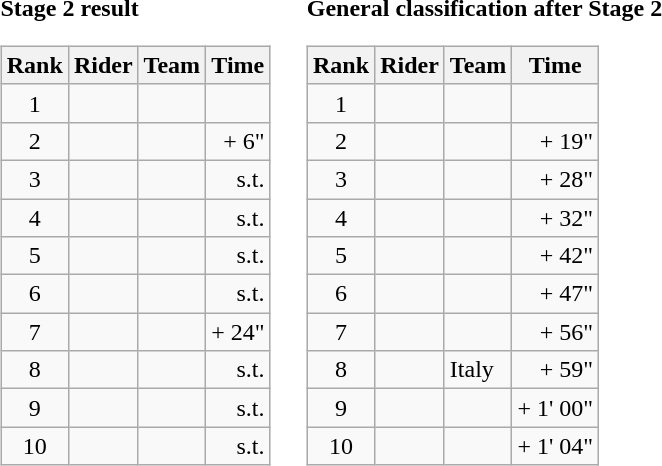<table>
<tr>
<td><strong>Stage 2 result</strong><br><table class="wikitable">
<tr>
<th scope="col">Rank</th>
<th scope="col">Rider</th>
<th scope="col">Team</th>
<th scope="col">Time</th>
</tr>
<tr>
<td style="text-align:center;">1</td>
<td></td>
<td></td>
<td style="text-align:right;"></td>
</tr>
<tr>
<td style="text-align:center;">2</td>
<td></td>
<td></td>
<td style="text-align:right;">+ 6"</td>
</tr>
<tr>
<td style="text-align:center;">3</td>
<td></td>
<td></td>
<td style="text-align:right;">s.t.</td>
</tr>
<tr>
<td style="text-align:center;">4</td>
<td></td>
<td></td>
<td style="text-align:right;">s.t.</td>
</tr>
<tr>
<td style="text-align:center;">5</td>
<td></td>
<td></td>
<td style="text-align:right;">s.t.</td>
</tr>
<tr>
<td style="text-align:center;">6</td>
<td></td>
<td></td>
<td style="text-align:right;">s.t.</td>
</tr>
<tr>
<td style="text-align:center;">7</td>
<td></td>
<td></td>
<td style="text-align:right;">+ 24"</td>
</tr>
<tr>
<td style="text-align:center;">8</td>
<td></td>
<td></td>
<td style="text-align:right;">s.t.</td>
</tr>
<tr>
<td style="text-align:center;">9</td>
<td></td>
<td></td>
<td style="text-align:right;">s.t.</td>
</tr>
<tr>
<td style="text-align:center;">10</td>
<td></td>
<td></td>
<td style="text-align:right;">s.t.</td>
</tr>
</table>
</td>
<td></td>
<td><strong>General classification after Stage 2</strong><br><table class="wikitable">
<tr>
<th scope="col">Rank</th>
<th scope="col">Rider</th>
<th scope="col">Team</th>
<th scope="col">Time</th>
</tr>
<tr>
<td style="text-align:center;">1</td>
<td></td>
<td></td>
<td style="text-align:right;"></td>
</tr>
<tr>
<td style="text-align:center;">2</td>
<td></td>
<td></td>
<td style="text-align:right;">+ 19"</td>
</tr>
<tr>
<td style="text-align:center;">3</td>
<td></td>
<td></td>
<td style="text-align:right;">+ 28"</td>
</tr>
<tr>
<td style="text-align:center;">4</td>
<td></td>
<td></td>
<td style="text-align:right;">+ 32"</td>
</tr>
<tr>
<td style="text-align:center;">5</td>
<td></td>
<td></td>
<td style="text-align:right;">+ 42"</td>
</tr>
<tr>
<td style="text-align:center;">6</td>
<td></td>
<td></td>
<td style="text-align:right;">+ 47"</td>
</tr>
<tr>
<td style="text-align:center;">7</td>
<td></td>
<td></td>
<td style="text-align:right;">+ 56"</td>
</tr>
<tr>
<td style="text-align:center;">8</td>
<td></td>
<td>Italy</td>
<td style="text-align:right;">+ 59"</td>
</tr>
<tr>
<td style="text-align:center;">9</td>
<td></td>
<td></td>
<td style="text-align:right;">+ 1' 00"</td>
</tr>
<tr>
<td style="text-align:center;">10</td>
<td></td>
<td></td>
<td style="text-align:right;">+ 1' 04"</td>
</tr>
</table>
</td>
</tr>
</table>
